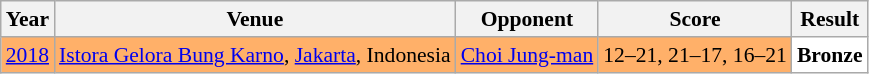<table class="sortable wikitable" style="font-size: 90%;">
<tr>
<th>Year</th>
<th>Venue</th>
<th>Opponent</th>
<th>Score</th>
<th>Result</th>
</tr>
<tr style="background:#FFB069">
<td align="center"><a href='#'>2018</a></td>
<td align="left"><a href='#'>Istora Gelora Bung Karno</a>, <a href='#'>Jakarta</a>, Indonesia</td>
<td align="left"> <a href='#'>Choi Jung-man</a></td>
<td align="left">12–21, 21–17, 16–21</td>
<td style="text-align:left; background:white"> <strong>Bronze</strong></td>
</tr>
</table>
